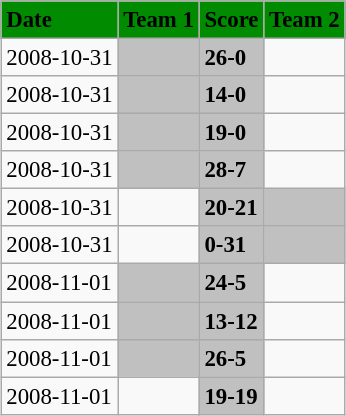<table class="wikitable" style="margin:0.5em auto; font-size:95%">
<tr bgcolor="#008B00">
<td><strong>Date</strong></td>
<td><strong>Team 1</strong></td>
<td><strong>Score</strong></td>
<td><strong>Team 2</strong></td>
</tr>
<tr>
<td>2008-10-31</td>
<td bgcolor="silver"><strong></strong></td>
<td bgcolor="silver"><strong>26-0</strong></td>
<td></td>
</tr>
<tr>
<td>2008-10-31</td>
<td bgcolor="silver"><strong></strong></td>
<td bgcolor="silver"><strong>14-0</strong></td>
<td></td>
</tr>
<tr>
<td>2008-10-31</td>
<td bgcolor="silver"><strong></strong></td>
<td bgcolor="silver"><strong>19-0</strong></td>
<td></td>
</tr>
<tr>
<td>2008-10-31</td>
<td bgcolor="silver"><strong></strong></td>
<td bgcolor="silver"><strong>28-7</strong></td>
<td></td>
</tr>
<tr>
<td>2008-10-31</td>
<td></td>
<td bgcolor="silver"><strong>20-21</strong></td>
<td bgcolor="silver"><strong></strong></td>
</tr>
<tr>
<td>2008-10-31</td>
<td></td>
<td bgcolor="silver"><strong>0-31</strong></td>
<td bgcolor="silver"><strong></strong></td>
</tr>
<tr>
<td>2008-11-01</td>
<td bgcolor="silver"><strong></strong></td>
<td bgcolor="silver"><strong>24-5</strong></td>
<td></td>
</tr>
<tr>
<td>2008-11-01</td>
<td bgcolor="silver"><strong></strong></td>
<td bgcolor="silver"><strong>13-12</strong></td>
<td></td>
</tr>
<tr>
<td>2008-11-01</td>
<td bgcolor="silver"><strong></strong></td>
<td bgcolor="silver"><strong>26-5</strong></td>
<td></td>
</tr>
<tr>
<td>2008-11-01</td>
<td></td>
<td bgcolor="silver"><strong>19-19</strong></td>
<td></td>
</tr>
</table>
